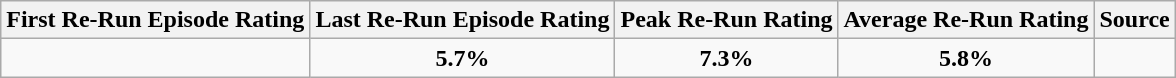<table class="wikitable" style="text-align:center;">
<tr>
<th>First Re-Run Episode Rating</th>
<th>Last Re-Run Episode Rating</th>
<th>Peak Re-Run Rating</th>
<th>Average Re-Run Rating</th>
<th>Source</th>
</tr>
<tr>
<td></td>
<td><strong>5.7%</strong><br><small></small></td>
<td><strong>7.3%</strong><br><small></small></td>
<td><strong>5.8%</strong></td>
<td></td>
</tr>
</table>
